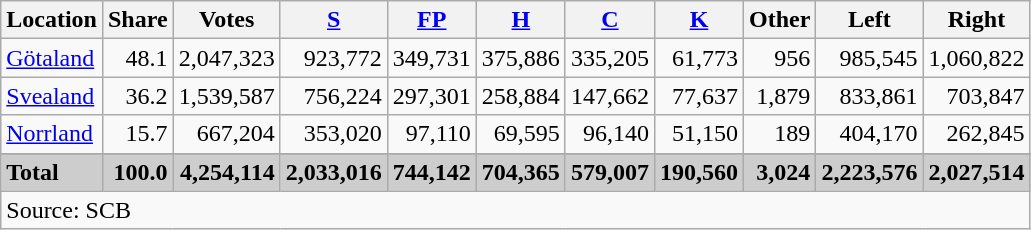<table class="wikitable sortable" style=text-align:right>
<tr>
<th>Location</th>
<th>Share</th>
<th>Votes</th>
<th><a href='#'>S</a></th>
<th><a href='#'>FP</a></th>
<th><a href='#'>H</a></th>
<th><a href='#'>C</a></th>
<th><a href='#'>K</a></th>
<th>Other</th>
<th>Left</th>
<th>Right</th>
</tr>
<tr>
<td align=left><a href='#'>Götaland</a></td>
<td>48.1</td>
<td>2,047,323</td>
<td>923,772</td>
<td>349,731</td>
<td>375,886</td>
<td>335,205</td>
<td>61,773</td>
<td>956</td>
<td>985,545</td>
<td>1,060,822</td>
</tr>
<tr>
<td align=left><a href='#'>Svealand</a></td>
<td>36.2</td>
<td>1,539,587</td>
<td>756,224</td>
<td>297,301</td>
<td>258,884</td>
<td>147,662</td>
<td>77,637</td>
<td>1,879</td>
<td>833,861</td>
<td>703,847</td>
</tr>
<tr>
<td align=left><a href='#'>Norrland</a></td>
<td>15.7</td>
<td>667,204</td>
<td>353,020</td>
<td>97,110</td>
<td>69,595</td>
<td>96,140</td>
<td>51,150</td>
<td>189</td>
<td>404,170</td>
<td>262,845</td>
</tr>
<tr>
</tr>
<tr style="background:#CDCDCD;">
<td align=left><strong>Total</strong></td>
<td><strong>100.0</strong></td>
<td><strong>4,254,114</strong></td>
<td><strong>2,033,016</strong></td>
<td><strong>744,142</strong></td>
<td><strong>704,365</strong></td>
<td><strong>579,007</strong></td>
<td><strong>190,560</strong></td>
<td><strong>3,024</strong></td>
<td><strong>2,223,576</strong></td>
<td><strong>2,027,514</strong></td>
</tr>
<tr>
<td align=left colspan=11>Source: SCB </td>
</tr>
</table>
